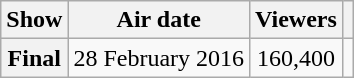<table class="wikitable plainrowheaders sortable" style="text-align:center">
<tr>
<th scope="col" class="unsortable">Show</th>
<th scope="col">Air date</th>
<th scope="col">Viewers</th>
<th></th>
</tr>
<tr>
<th scope="row">Final</th>
<td>28 February 2016</td>
<td>160,400</td>
<td></td>
</tr>
</table>
